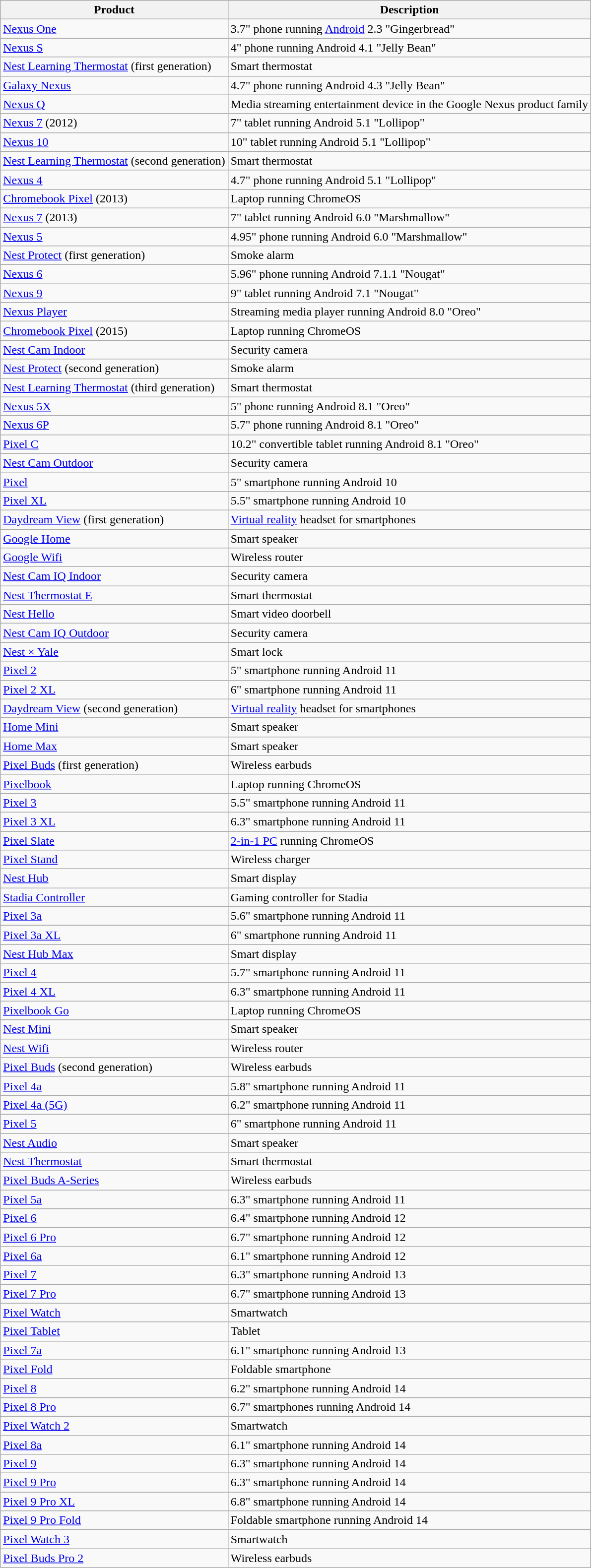<table class="wikitable sortable">
<tr>
<th>Product</th>
<th>Description</th>
</tr>
<tr>
<td><a href='#'>Nexus One</a></td>
<td>3.7" phone running <a href='#'>Android</a> 2.3 "Gingerbread"</td>
</tr>
<tr>
<td><a href='#'>Nexus S</a></td>
<td>4" phone running Android 4.1 "Jelly Bean"</td>
</tr>
<tr>
<td><a href='#'>Nest Learning Thermostat</a> (first generation)</td>
<td>Smart thermostat</td>
</tr>
<tr>
<td><a href='#'>Galaxy Nexus</a></td>
<td>4.7" phone running Android 4.3 "Jelly Bean"</td>
</tr>
<tr>
<td><a href='#'>Nexus Q</a></td>
<td>Media streaming entertainment device in the Google Nexus product family</td>
</tr>
<tr>
<td><a href='#'>Nexus 7</a> (2012)</td>
<td>7" tablet running Android 5.1 "Lollipop"</td>
</tr>
<tr>
<td><a href='#'>Nexus 10</a></td>
<td>10" tablet running Android 5.1 "Lollipop"</td>
</tr>
<tr>
<td><a href='#'>Nest Learning Thermostat</a> (second generation)</td>
<td>Smart thermostat</td>
</tr>
<tr>
<td><a href='#'>Nexus 4</a></td>
<td>4.7" phone running Android 5.1 "Lollipop"</td>
</tr>
<tr>
<td><a href='#'>Chromebook Pixel</a> (2013)</td>
<td>Laptop running ChromeOS</td>
</tr>
<tr>
<td><a href='#'>Nexus 7</a> (2013)</td>
<td>7" tablet running Android 6.0 "Marshmallow"</td>
</tr>
<tr>
<td><a href='#'>Nexus 5</a></td>
<td>4.95" phone running Android 6.0 "Marshmallow"</td>
</tr>
<tr>
<td><a href='#'>Nest Protect</a> (first generation)</td>
<td>Smoke alarm</td>
</tr>
<tr>
<td><a href='#'>Nexus 6</a></td>
<td>5.96" phone running Android 7.1.1 "Nougat"</td>
</tr>
<tr>
<td><a href='#'>Nexus 9</a></td>
<td>9" tablet running Android 7.1 "Nougat"</td>
</tr>
<tr>
<td><a href='#'>Nexus Player</a></td>
<td>Streaming media player running Android 8.0 "Oreo"</td>
</tr>
<tr>
<td><a href='#'>Chromebook Pixel</a> (2015)</td>
<td>Laptop running ChromeOS</td>
</tr>
<tr>
<td><a href='#'>Nest Cam Indoor</a></td>
<td>Security camera</td>
</tr>
<tr>
<td><a href='#'>Nest Protect</a> (second generation)</td>
<td>Smoke alarm</td>
</tr>
<tr>
<td><a href='#'>Nest Learning Thermostat</a> (third generation)</td>
<td>Smart thermostat</td>
</tr>
<tr>
<td><a href='#'>Nexus 5X</a></td>
<td>5" phone running Android 8.1 "Oreo"</td>
</tr>
<tr>
<td><a href='#'>Nexus 6P</a></td>
<td>5.7" phone running Android 8.1 "Oreo"</td>
</tr>
<tr>
<td><a href='#'>Pixel C</a></td>
<td>10.2" convertible tablet running Android 8.1 "Oreo"</td>
</tr>
<tr>
<td><a href='#'>Nest Cam Outdoor</a></td>
<td>Security camera</td>
</tr>
<tr>
<td><a href='#'>Pixel</a></td>
<td>5" smartphone running Android 10</td>
</tr>
<tr>
<td><a href='#'>Pixel XL</a></td>
<td>5.5" smartphone running Android 10</td>
</tr>
<tr>
<td><a href='#'>Daydream View</a> (first generation)</td>
<td><a href='#'>Virtual reality</a> headset for smartphones</td>
</tr>
<tr>
<td><a href='#'>Google Home</a></td>
<td>Smart speaker</td>
</tr>
<tr>
<td><a href='#'>Google Wifi</a></td>
<td>Wireless router</td>
</tr>
<tr>
<td><a href='#'>Nest Cam IQ Indoor</a></td>
<td>Security camera</td>
</tr>
<tr>
<td><a href='#'>Nest Thermostat E</a></td>
<td>Smart thermostat</td>
</tr>
<tr>
<td><a href='#'>Nest Hello</a></td>
<td>Smart video doorbell</td>
</tr>
<tr>
<td><a href='#'>Nest Cam IQ Outdoor</a></td>
<td>Security camera</td>
</tr>
<tr>
<td><a href='#'>Nest × Yale</a></td>
<td>Smart lock</td>
</tr>
<tr>
<td><a href='#'>Pixel 2</a></td>
<td>5" smartphone running Android 11</td>
</tr>
<tr>
<td><a href='#'>Pixel 2 XL</a></td>
<td>6" smartphone running Android 11</td>
</tr>
<tr>
<td><a href='#'>Daydream View</a> (second generation)</td>
<td><a href='#'>Virtual reality</a> headset for smartphones</td>
</tr>
<tr>
<td><a href='#'>Home Mini</a></td>
<td>Smart speaker</td>
</tr>
<tr>
<td><a href='#'>Home Max</a></td>
<td>Smart speaker</td>
</tr>
<tr>
<td><a href='#'>Pixel Buds</a> (first generation)</td>
<td>Wireless earbuds</td>
</tr>
<tr>
<td><a href='#'>Pixelbook</a></td>
<td>Laptop running ChromeOS</td>
</tr>
<tr>
<td><a href='#'>Pixel 3</a></td>
<td>5.5" smartphone running Android 11</td>
</tr>
<tr>
<td><a href='#'>Pixel 3 XL</a></td>
<td>6.3" smartphone running Android 11</td>
</tr>
<tr>
<td><a href='#'>Pixel Slate</a></td>
<td><a href='#'>2-in-1 PC</a> running ChromeOS</td>
</tr>
<tr>
<td><a href='#'>Pixel Stand</a></td>
<td>Wireless charger</td>
</tr>
<tr>
<td><a href='#'>Nest Hub</a></td>
<td>Smart display</td>
</tr>
<tr>
<td><a href='#'>Stadia Controller</a></td>
<td>Gaming controller for Stadia</td>
</tr>
<tr>
<td><a href='#'>Pixel 3a</a></td>
<td>5.6" smartphone running Android 11</td>
</tr>
<tr>
<td><a href='#'>Pixel 3a XL</a></td>
<td>6" smartphone running Android 11</td>
</tr>
<tr>
<td><a href='#'>Nest Hub Max</a></td>
<td>Smart display</td>
</tr>
<tr>
<td><a href='#'>Pixel 4</a></td>
<td>5.7" smartphone running Android 11</td>
</tr>
<tr>
<td><a href='#'>Pixel 4 XL</a></td>
<td>6.3" smartphone running Android 11</td>
</tr>
<tr>
<td><a href='#'>Pixelbook Go</a></td>
<td>Laptop running ChromeOS</td>
</tr>
<tr>
<td><a href='#'>Nest Mini</a></td>
<td>Smart speaker</td>
</tr>
<tr>
<td><a href='#'>Nest Wifi</a></td>
<td>Wireless router</td>
</tr>
<tr>
<td><a href='#'>Pixel Buds</a> (second generation)</td>
<td>Wireless earbuds</td>
</tr>
<tr>
<td><a href='#'>Pixel 4a</a></td>
<td>5.8" smartphone running Android 11</td>
</tr>
<tr>
<td><a href='#'>Pixel 4a (5G)</a></td>
<td>6.2" smartphone running Android 11</td>
</tr>
<tr>
<td><a href='#'>Pixel 5</a></td>
<td>6" smartphone running Android 11</td>
</tr>
<tr>
<td><a href='#'>Nest Audio</a></td>
<td>Smart speaker</td>
</tr>
<tr>
<td><a href='#'>Nest Thermostat</a></td>
<td>Smart thermostat</td>
</tr>
<tr>
<td><a href='#'>Pixel Buds A-Series</a></td>
<td>Wireless earbuds</td>
</tr>
<tr>
<td><a href='#'>Pixel 5a</a></td>
<td>6.3" smartphone running Android 11</td>
</tr>
<tr>
<td><a href='#'>Pixel 6</a></td>
<td>6.4" smartphone running Android 12</td>
</tr>
<tr>
<td><a href='#'>Pixel 6 Pro</a></td>
<td>6.7" smartphone running Android 12</td>
</tr>
<tr>
<td><a href='#'>Pixel 6a</a></td>
<td>6.1" smartphone running Android 12</td>
</tr>
<tr>
<td><a href='#'>Pixel 7</a></td>
<td>6.3" smartphone running Android 13</td>
</tr>
<tr>
<td><a href='#'>Pixel 7 Pro</a></td>
<td>6.7" smartphone running Android 13</td>
</tr>
<tr>
<td><a href='#'>Pixel Watch</a></td>
<td>Smartwatch</td>
</tr>
<tr>
<td><a href='#'>Pixel Tablet</a></td>
<td>Tablet</td>
</tr>
<tr>
<td><a href='#'>Pixel 7a</a></td>
<td>6.1" smartphone running Android 13</td>
</tr>
<tr>
<td><a href='#'>Pixel Fold</a></td>
<td>Foldable smartphone</td>
</tr>
<tr>
<td><a href='#'>Pixel 8</a></td>
<td>6.2" smartphone running Android 14</td>
</tr>
<tr>
<td><a href='#'>Pixel 8 Pro</a></td>
<td>6.7" smartphones running Android 14</td>
</tr>
<tr>
<td><a href='#'>Pixel Watch 2</a></td>
<td>Smartwatch</td>
</tr>
<tr>
<td><a href='#'>Pixel 8a</a></td>
<td>6.1" smartphone running Android 14</td>
</tr>
<tr>
<td><a href='#'>Pixel 9</a></td>
<td>6.3" smartphone running Android 14</td>
</tr>
<tr>
<td><a href='#'>Pixel 9 Pro</a></td>
<td>6.3" smartphone running Android 14</td>
</tr>
<tr>
<td><a href='#'>Pixel 9 Pro XL</a></td>
<td>6.8" smartphone running Android 14</td>
</tr>
<tr>
<td><a href='#'>Pixel 9 Pro Fold</a></td>
<td>Foldable smartphone running Android 14</td>
</tr>
<tr>
<td><a href='#'>Pixel Watch 3</a></td>
<td>Smartwatch</td>
</tr>
<tr>
<td><a href='#'>Pixel Buds Pro 2</a></td>
<td>Wireless earbuds</td>
</tr>
</table>
